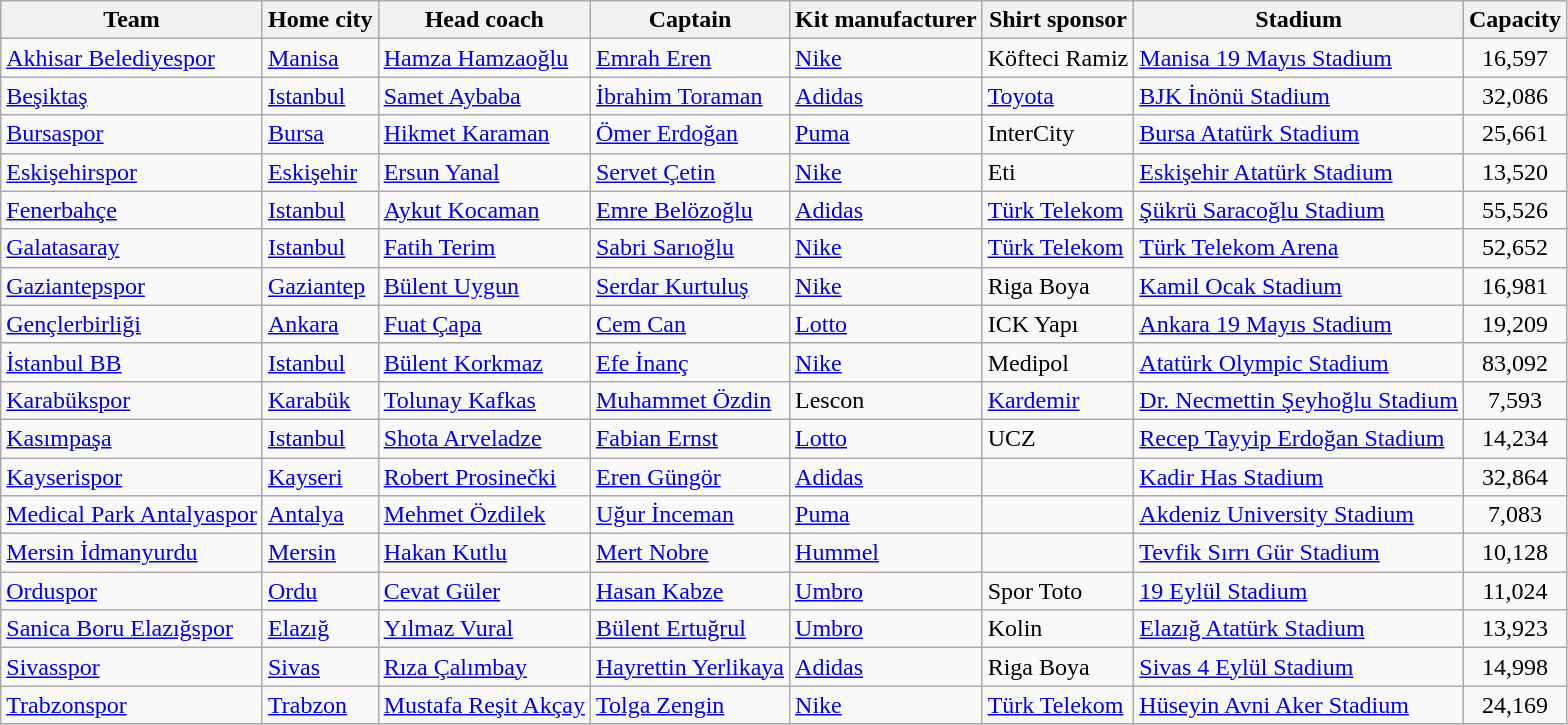<table class="wikitable sortable">
<tr>
<th>Team</th>
<th>Home city</th>
<th>Head coach</th>
<th>Captain</th>
<th>Kit manufacturer</th>
<th>Shirt sponsor</th>
<th>Stadium</th>
<th>Capacity</th>
</tr>
<tr>
<td><a href='#'>Akhisar Belediyespor</a></td>
<td><a href='#'>Manisa</a></td>
<td> <a href='#'>Hamza Hamzaoğlu</a></td>
<td> <a href='#'>Emrah Eren</a></td>
<td><a href='#'>Nike</a></td>
<td>Köfteci Ramiz</td>
<td><a href='#'>Manisa 19 Mayıs Stadium</a></td>
<td align=center>16,597</td>
</tr>
<tr>
<td><a href='#'>Beşiktaş</a></td>
<td><a href='#'>Istanbul</a></td>
<td> <a href='#'>Samet Aybaba</a></td>
<td> <a href='#'>İbrahim Toraman</a></td>
<td><a href='#'>Adidas</a></td>
<td><a href='#'>Toyota</a></td>
<td><a href='#'>BJK İnönü Stadium</a></td>
<td align=center>32,086</td>
</tr>
<tr>
<td><a href='#'>Bursaspor</a></td>
<td><a href='#'>Bursa</a></td>
<td> <a href='#'>Hikmet Karaman</a></td>
<td> <a href='#'>Ömer Erdoğan</a></td>
<td><a href='#'>Puma</a></td>
<td>InterCity</td>
<td><a href='#'>Bursa Atatürk Stadium</a></td>
<td align=center>25,661</td>
</tr>
<tr>
<td><a href='#'>Eskişehirspor</a></td>
<td><a href='#'>Eskişehir</a></td>
<td> <a href='#'>Ersun Yanal</a></td>
<td> <a href='#'>Servet Çetin</a></td>
<td><a href='#'>Nike</a></td>
<td>Eti</td>
<td><a href='#'>Eskişehir Atatürk Stadium</a></td>
<td align=center>13,520</td>
</tr>
<tr>
<td><a href='#'>Fenerbahçe</a></td>
<td><a href='#'>Istanbul</a></td>
<td> <a href='#'>Aykut Kocaman</a></td>
<td> <a href='#'>Emre Belözoğlu</a></td>
<td><a href='#'>Adidas</a></td>
<td><a href='#'>Türk Telekom</a></td>
<td><a href='#'>Şükrü Saracoğlu Stadium</a></td>
<td align=center>55,526</td>
</tr>
<tr>
<td><a href='#'>Galatasaray</a></td>
<td><a href='#'>Istanbul</a></td>
<td> <a href='#'>Fatih Terim</a></td>
<td> <a href='#'>Sabri Sarıoğlu</a></td>
<td><a href='#'>Nike</a></td>
<td><a href='#'>Türk Telekom</a></td>
<td><a href='#'>Türk Telekom Arena</a></td>
<td align=center>52,652</td>
</tr>
<tr>
<td><a href='#'>Gaziantepspor</a></td>
<td><a href='#'>Gaziantep</a></td>
<td> <a href='#'>Bülent Uygun</a></td>
<td> <a href='#'>Serdar Kurtuluş</a></td>
<td><a href='#'>Nike</a></td>
<td>Riga Boya</td>
<td><a href='#'>Kamil Ocak Stadium</a></td>
<td align=center>16,981</td>
</tr>
<tr>
<td><a href='#'>Gençlerbirliği</a></td>
<td><a href='#'>Ankara</a></td>
<td> <a href='#'>Fuat Çapa</a></td>
<td> <a href='#'>Cem Can</a></td>
<td><a href='#'>Lotto</a></td>
<td>ICK Yapı</td>
<td><a href='#'>Ankara 19 Mayıs Stadium</a></td>
<td align=center>19,209</td>
</tr>
<tr>
<td><a href='#'>İstanbul BB</a></td>
<td><a href='#'>Istanbul</a></td>
<td> <a href='#'>Bülent Korkmaz</a></td>
<td> <a href='#'>Efe İnanç</a></td>
<td><a href='#'>Nike</a></td>
<td>Medipol</td>
<td><a href='#'>Atatürk Olympic Stadium</a></td>
<td align=center>83,092</td>
</tr>
<tr>
<td><a href='#'>Karabükspor</a></td>
<td><a href='#'>Karabük</a></td>
<td> <a href='#'>Tolunay Kafkas</a></td>
<td> <a href='#'>Muhammet Özdin</a></td>
<td>Lescon</td>
<td><a href='#'>Kardemir</a></td>
<td><a href='#'>Dr. Necmettin Şeyhoğlu Stadium</a></td>
<td align=center>7,593</td>
</tr>
<tr>
<td><a href='#'>Kasımpaşa</a></td>
<td><a href='#'>Istanbul</a></td>
<td> <a href='#'>Shota Arveladze</a></td>
<td> <a href='#'>Fabian Ernst</a></td>
<td><a href='#'>Lotto</a></td>
<td>UCZ</td>
<td><a href='#'>Recep Tayyip Erdoğan Stadium</a></td>
<td align=center>14,234</td>
</tr>
<tr>
<td><a href='#'>Kayserispor</a></td>
<td><a href='#'>Kayseri</a></td>
<td> <a href='#'>Robert Prosinečki</a></td>
<td> <a href='#'>Eren Güngör</a></td>
<td><a href='#'>Adidas</a></td>
<td></td>
<td><a href='#'>Kadir Has Stadium</a></td>
<td align=center>32,864</td>
</tr>
<tr>
<td><a href='#'>Medical Park Antalyaspor</a></td>
<td><a href='#'>Antalya</a></td>
<td> <a href='#'>Mehmet Özdilek</a></td>
<td> <a href='#'>Uğur İnceman</a></td>
<td><a href='#'>Puma</a></td>
<td></td>
<td><a href='#'>Akdeniz University Stadium</a></td>
<td align=center>7,083</td>
</tr>
<tr>
<td><a href='#'>Mersin İdmanyurdu</a></td>
<td><a href='#'>Mersin</a></td>
<td> <a href='#'>Hakan Kutlu</a></td>
<td> <a href='#'>Mert Nobre</a></td>
<td><a href='#'>Hummel</a></td>
<td></td>
<td><a href='#'>Tevfik Sırrı Gür Stadium</a></td>
<td align=center>10,128</td>
</tr>
<tr>
<td><a href='#'>Orduspor</a></td>
<td><a href='#'>Ordu</a></td>
<td> <a href='#'>Cevat Güler</a></td>
<td> <a href='#'>Hasan Kabze</a></td>
<td><a href='#'>Umbro</a></td>
<td>Spor Toto</td>
<td><a href='#'>19 Eylül Stadium</a></td>
<td align=center>11,024</td>
</tr>
<tr>
<td><a href='#'>Sanica Boru Elazığspor</a></td>
<td><a href='#'>Elazığ</a></td>
<td> <a href='#'>Yılmaz Vural</a></td>
<td> <a href='#'>Bülent Ertuğrul</a></td>
<td><a href='#'>Umbro</a></td>
<td>Kolin</td>
<td><a href='#'>Elazığ Atatürk Stadium</a></td>
<td align=center>13,923</td>
</tr>
<tr>
<td><a href='#'>Sivasspor</a></td>
<td><a href='#'>Sivas</a></td>
<td> <a href='#'>Rıza Çalımbay</a></td>
<td> <a href='#'>Hayrettin Yerlikaya</a></td>
<td><a href='#'>Adidas</a></td>
<td>Riga Boya</td>
<td><a href='#'>Sivas 4 Eylül Stadium</a></td>
<td align=center>14,998</td>
</tr>
<tr>
<td><a href='#'>Trabzonspor</a></td>
<td><a href='#'>Trabzon</a></td>
<td> <a href='#'>Mustafa Reşit Akçay</a></td>
<td> <a href='#'>Tolga Zengin</a></td>
<td><a href='#'>Nike</a></td>
<td><a href='#'>Türk Telekom</a></td>
<td><a href='#'>Hüseyin Avni Aker Stadium</a></td>
<td align=center>24,169</td>
</tr>
</table>
